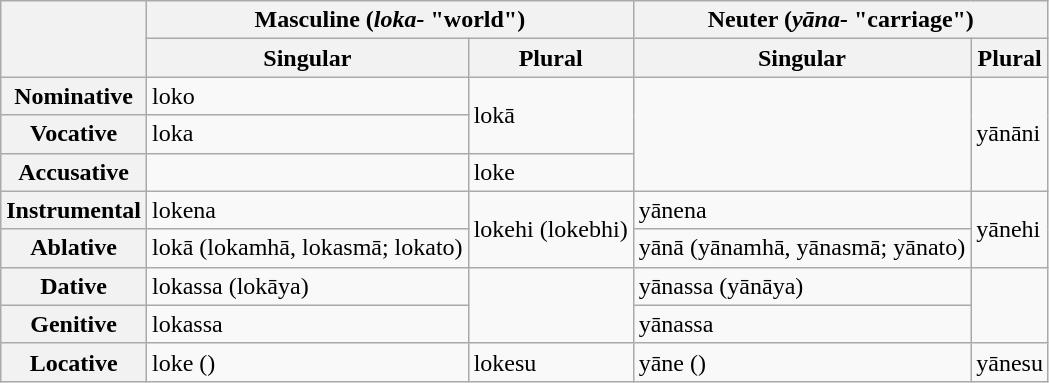<table class="wikitable">
<tr>
<th rowspan="2"></th>
<th colspan="2">Masculine (<em>loka-</em> "world")</th>
<th colspan="2">Neuter (<em>yāna-</em> "carriage")</th>
</tr>
<tr>
<th>Singular</th>
<th>Plural</th>
<th>Singular</th>
<th>Plural</th>
</tr>
<tr>
<th>Nominative</th>
<td>loko</td>
<td rowspan="2">lokā</td>
<td rowspan="3"></td>
<td rowspan="3">yānāni</td>
</tr>
<tr>
<th>Vocative</th>
<td>loka</td>
</tr>
<tr>
<th>Accusative</th>
<td></td>
<td>loke</td>
</tr>
<tr>
<th>Instrumental</th>
<td>lokena</td>
<td rowspan="2">lokehi (lokebhi)</td>
<td>yānena</td>
<td rowspan="2">yānehi</td>
</tr>
<tr>
<th>Ablative</th>
<td>lokā (lokamhā, lokasmā; lokato)</td>
<td>yānā (yānamhā, yānasmā; yānato)</td>
</tr>
<tr>
<th>Dative</th>
<td>lokassa (lokāya)</td>
<td rowspan="2"></td>
<td>yānassa (yānāya)</td>
<td rowspan="2"></td>
</tr>
<tr>
<th>Genitive</th>
<td>lokassa</td>
<td>yānassa</td>
</tr>
<tr>
<th>Locative</th>
<td>loke ()</td>
<td>lokesu</td>
<td>yāne ()</td>
<td>yānesu</td>
</tr>
</table>
